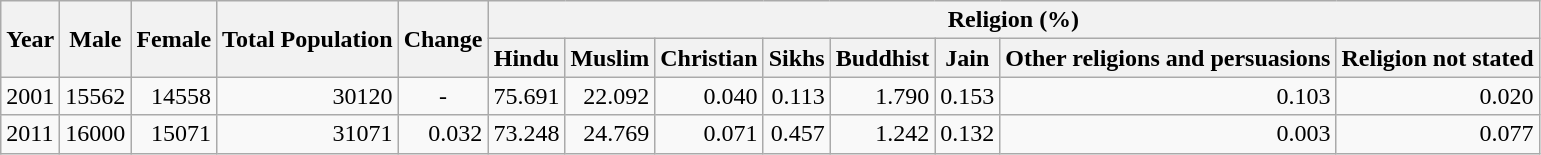<table class="wikitable">
<tr>
<th rowspan="2">Year</th>
<th rowspan="2">Male</th>
<th rowspan="2">Female</th>
<th rowspan="2">Total Population</th>
<th rowspan="2">Change</th>
<th colspan="8">Religion (%)</th>
</tr>
<tr>
<th>Hindu</th>
<th>Muslim</th>
<th>Christian</th>
<th>Sikhs</th>
<th>Buddhist</th>
<th>Jain</th>
<th>Other religions and persuasions</th>
<th>Religion not stated</th>
</tr>
<tr>
<td>2001</td>
<td style="text-align:right;">15562</td>
<td style="text-align:right;">14558</td>
<td style="text-align:right;">30120</td>
<td style="text-align:center;">-</td>
<td style="text-align:right;">75.691</td>
<td style="text-align:right;">22.092</td>
<td style="text-align:right;">0.040</td>
<td style="text-align:right;">0.113</td>
<td style="text-align:right;">1.790</td>
<td style="text-align:right;">0.153</td>
<td style="text-align:right;">0.103</td>
<td style="text-align:right;">0.020</td>
</tr>
<tr>
<td>2011</td>
<td style="text-align:right;">16000</td>
<td style="text-align:right;">15071</td>
<td style="text-align:right;">31071</td>
<td style="text-align:right;">0.032</td>
<td style="text-align:right;">73.248</td>
<td style="text-align:right;">24.769</td>
<td style="text-align:right;">0.071</td>
<td style="text-align:right;">0.457</td>
<td style="text-align:right;">1.242</td>
<td style="text-align:right;">0.132</td>
<td style="text-align:right;">0.003</td>
<td style="text-align:right;">0.077</td>
</tr>
</table>
